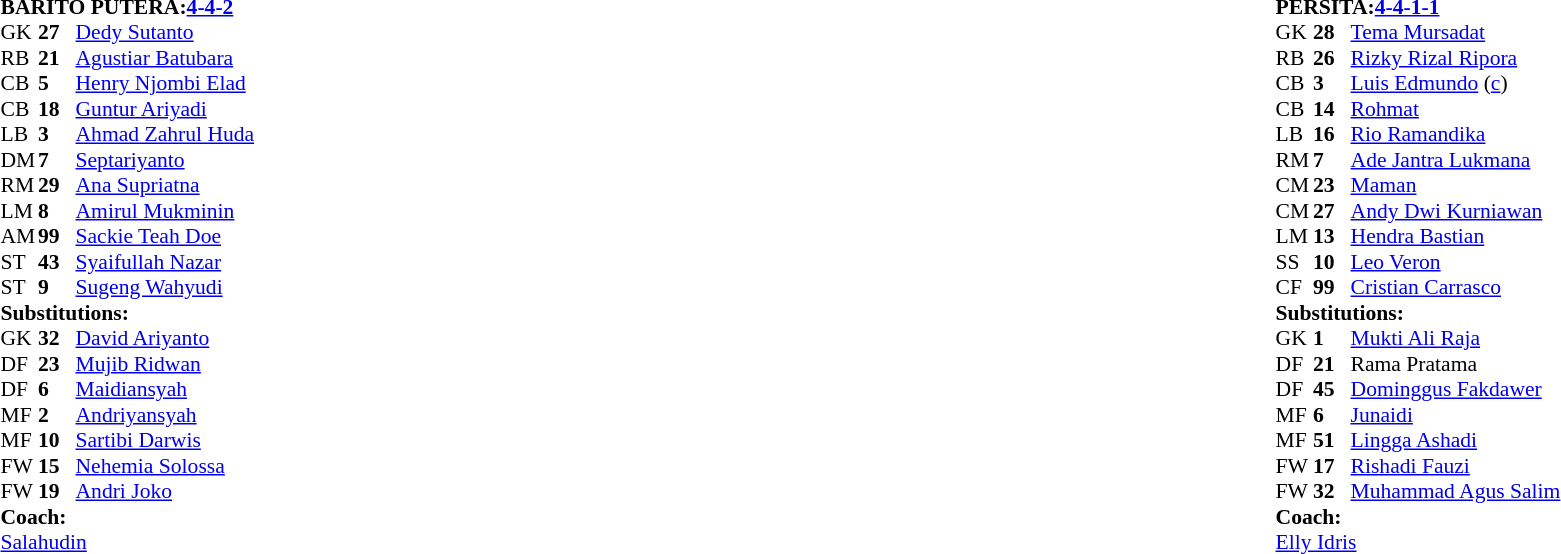<table width="100%">
<tr>
<td valign="top" width="40%"><br><table style="font-size: 90%" cellspacing="0" cellpadding="0">
<tr>
<td colspan=4><br><strong>BARITO PUTERA:<a href='#'>4-4-2</a></strong></td>
</tr>
<tr>
<th width="25"></th>
<th width="25"></th>
</tr>
<tr>
<td>GK</td>
<td><strong>27</strong></td>
<td> <a href='#'>Dedy Sutanto</a></td>
</tr>
<tr>
<td>RB</td>
<td><strong>21</strong></td>
<td> <a href='#'>Agustiar Batubara</a></td>
</tr>
<tr>
<td>CB</td>
<td><strong>5</strong></td>
<td>  <a href='#'>Henry Njombi Elad</a></td>
<td></td>
</tr>
<tr>
<td>CB</td>
<td><strong>18</strong></td>
<td> <a href='#'>Guntur Ariyadi</a></td>
</tr>
<tr>
<td>LB</td>
<td><strong>3</strong></td>
<td> <a href='#'>Ahmad Zahrul Huda</a></td>
<td></td>
<td></td>
</tr>
<tr>
<td>DM</td>
<td><strong>7</strong></td>
<td> <a href='#'>Septariyanto</a></td>
<td></td>
</tr>
<tr>
<td>RM</td>
<td><strong>29</strong></td>
<td> <a href='#'>Ana Supriatna</a></td>
</tr>
<tr>
<td>LM</td>
<td><strong>8</strong></td>
<td> <a href='#'>Amirul Mukminin</a></td>
</tr>
<tr>
<td>AM</td>
<td><strong>99</strong></td>
<td> <a href='#'>Sackie Teah Doe</a></td>
</tr>
<tr>
<td>ST</td>
<td><strong>43</strong></td>
<td> <a href='#'>Syaifullah Nazar</a></td>
<td></td>
<td></td>
</tr>
<tr>
<td>ST</td>
<td><strong>9</strong></td>
<td> <a href='#'>Sugeng Wahyudi</a></td>
<td></td>
<td></td>
</tr>
<tr>
<td colspan=3><strong>Substitutions:</strong></td>
</tr>
<tr>
<td>GK</td>
<td><strong>32</strong></td>
<td> <a href='#'>David Ariyanto</a></td>
</tr>
<tr>
<td>DF</td>
<td><strong>23</strong></td>
<td> <a href='#'>Mujib Ridwan</a></td>
</tr>
<tr>
<td>DF</td>
<td><strong>6</strong></td>
<td> <a href='#'>Maidiansyah</a></td>
</tr>
<tr>
<td>MF</td>
<td><strong>2</strong></td>
<td> <a href='#'>Andriyansyah</a></td>
<td></td>
<td></td>
</tr>
<tr>
<td>MF</td>
<td><strong>10</strong></td>
<td> <a href='#'>Sartibi Darwis</a></td>
<td></td>
<td></td>
</tr>
<tr>
<td>FW</td>
<td><strong>15</strong></td>
<td> <a href='#'>Nehemia Solossa</a></td>
<td></td>
<td></td>
</tr>
<tr>
<td>FW</td>
<td><strong>19</strong></td>
<td> <a href='#'>Andri Joko</a></td>
</tr>
<tr>
<td colspan=3><strong>Coach:</strong></td>
</tr>
<tr>
<td colspan=3> <a href='#'>Salahudin</a></td>
</tr>
<tr>
</tr>
</table>
</td>
<td valign="top"></td>
<td valign="top" width="50%"><br><table style="font-size: 90%" cellspacing="0" cellpadding="0" align="center">
<tr>
<td colspan=4><br><strong>PERSITA:<a href='#'>4-4-1-1</a></strong></td>
</tr>
<tr>
<th width="25"></th>
<th width="25"></th>
</tr>
<tr>
<td>GK</td>
<td><strong>28</strong></td>
<td> <a href='#'>Tema Mursadat</a></td>
</tr>
<tr>
<td>RB</td>
<td><strong>26</strong></td>
<td> <a href='#'>Rizky Rizal Ripora</a></td>
</tr>
<tr>
<td>CB</td>
<td><strong>3</strong></td>
<td> <a href='#'>Luis Edmundo</a> (<a href='#'>c</a>)</td>
</tr>
<tr>
<td>CB</td>
<td><strong>14</strong></td>
<td> <a href='#'>Rohmat</a></td>
<td></td>
</tr>
<tr>
<td>LB</td>
<td><strong>16</strong></td>
<td> <a href='#'>Rio Ramandika</a></td>
<td></td>
</tr>
<tr>
<td>RM</td>
<td><strong>7</strong></td>
<td> <a href='#'>Ade Jantra Lukmana</a></td>
<td></td>
<td></td>
</tr>
<tr>
<td>CM</td>
<td><strong>23</strong></td>
<td> <a href='#'>Maman</a></td>
</tr>
<tr>
<td>CM</td>
<td><strong>27</strong></td>
<td> <a href='#'>Andy Dwi Kurniawan</a></td>
</tr>
<tr>
<td>LM</td>
<td><strong>13</strong></td>
<td> <a href='#'>Hendra Bastian</a></td>
<td></td>
<td></td>
</tr>
<tr>
<td>SS</td>
<td><strong>10</strong></td>
<td> <a href='#'>Leo Veron</a></td>
</tr>
<tr>
<td>CF</td>
<td><strong>99</strong></td>
<td> <a href='#'>Cristian Carrasco</a></td>
</tr>
<tr>
<td colspan=3><strong>Substitutions:</strong></td>
</tr>
<tr>
<td>GK</td>
<td><strong>1</strong></td>
<td> <a href='#'>Mukti Ali Raja</a></td>
</tr>
<tr>
<td>DF</td>
<td><strong>21</strong></td>
<td> Rama Pratama</td>
</tr>
<tr>
<td>DF</td>
<td><strong>45</strong></td>
<td> <a href='#'>Dominggus Fakdawer</a></td>
</tr>
<tr>
<td>MF</td>
<td><strong>6</strong></td>
<td> <a href='#'>Junaidi</a></td>
<td></td>
<td></td>
</tr>
<tr>
<td>MF</td>
<td><strong>51</strong></td>
<td> <a href='#'>Lingga Ashadi</a></td>
</tr>
<tr>
<td>FW</td>
<td><strong>17</strong></td>
<td> <a href='#'>Rishadi Fauzi</a></td>
<td></td>
<td></td>
<td></td>
</tr>
<tr>
<td>FW</td>
<td><strong>32</strong></td>
<td> <a href='#'>Muhammad Agus Salim</a></td>
<td></td>
<td></td>
</tr>
<tr>
<td colspan=3><strong>Coach:</strong></td>
</tr>
<tr>
<td colspan=3> <a href='#'>Elly Idris</a></td>
</tr>
</table>
</td>
</tr>
</table>
